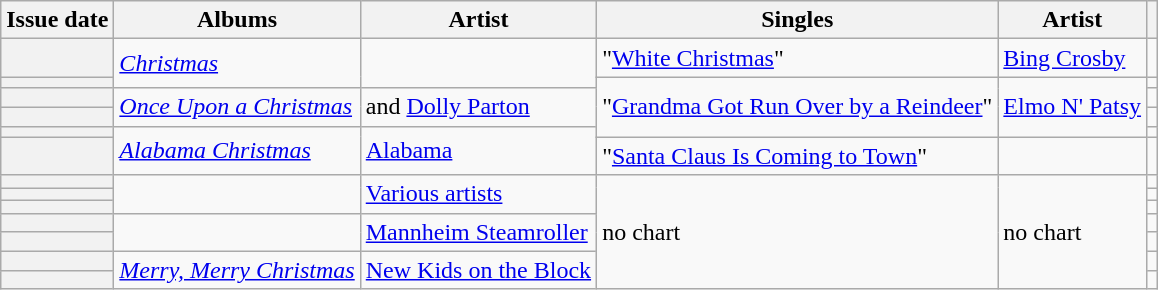<table class="wikitable sortable plainrowheaders">
<tr>
<th scope=col>Issue date</th>
<th scope=col>Albums</th>
<th scope=col>Artist</th>
<th scope=col>Singles</th>
<th scope=col>Artist</th>
<th scope=col class=unsortable></th>
</tr>
<tr>
<th scope="row"></th>
<td rowspan="2"><em><a href='#'>Christmas</a></em></td>
<td rowspan="2"></td>
<td>"<a href='#'>White Christmas</a>"</td>
<td><a href='#'>Bing Crosby</a></td>
<td></td>
</tr>
<tr>
<th scope="row"></th>
<td rowspan="4">"<a href='#'>Grandma Got Run Over by a Reindeer</a>"</td>
<td rowspan="4"><a href='#'>Elmo N' Patsy</a></td>
<td></td>
</tr>
<tr>
<th scope="row"></th>
<td rowspan="2"><em><a href='#'>Once Upon a Christmas</a></em></td>
<td rowspan="2"> and <a href='#'>Dolly Parton</a></td>
<td></td>
</tr>
<tr>
<th scope="row"></th>
<td></td>
</tr>
<tr>
<th scope="row"></th>
<td rowspan="2"><em><a href='#'>Alabama Christmas</a></em></td>
<td rowspan="2"><a href='#'>Alabama</a></td>
<td></td>
</tr>
<tr>
<th scope="row"></th>
<td>"<a href='#'>Santa Claus Is Coming to Town</a>"</td>
<td></td>
<td></td>
</tr>
<tr>
<th scope="row"></th>
<td rowspan="3"><em></em></td>
<td rowspan="3"><a href='#'>Various artists</a></td>
<td rowspan="7">no chart</td>
<td rowspan="7">no chart</td>
<td></td>
</tr>
<tr>
<th scope="row"></th>
<td></td>
</tr>
<tr>
<th scope="row"></th>
<td></td>
</tr>
<tr>
<th scope="row"></th>
<td rowspan="2"><em></em></td>
<td rowspan="2"><a href='#'>Mannheim Steamroller</a></td>
<td></td>
</tr>
<tr>
<th scope="row"></th>
<td></td>
</tr>
<tr>
<th scope="row"></th>
<td rowspan="2"><em><a href='#'>Merry, Merry Christmas</a></em></td>
<td rowspan="2"><a href='#'>New Kids on the Block</a></td>
<td></td>
</tr>
<tr>
<th scope="row"></th>
<td></td>
</tr>
</table>
